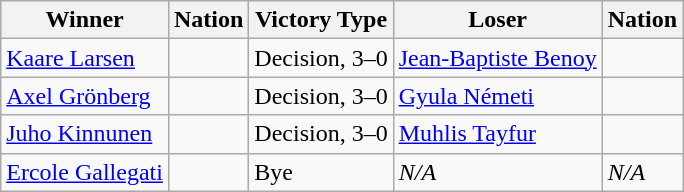<table class="wikitable sortable" style="text-align:left;">
<tr>
<th>Winner</th>
<th>Nation</th>
<th>Victory Type</th>
<th>Loser</th>
<th>Nation</th>
</tr>
<tr>
<td><a href='#'>Kaare Larsen</a></td>
<td></td>
<td>Decision, 3–0</td>
<td><a href='#'>Jean-Baptiste Benoy</a></td>
<td></td>
</tr>
<tr>
<td><a href='#'>Axel Grönberg</a></td>
<td></td>
<td>Decision, 3–0</td>
<td><a href='#'>Gyula Németi</a></td>
<td></td>
</tr>
<tr>
<td><a href='#'>Juho Kinnunen</a></td>
<td></td>
<td>Decision, 3–0</td>
<td><a href='#'>Muhlis Tayfur</a></td>
<td></td>
</tr>
<tr>
<td><a href='#'>Ercole Gallegati</a></td>
<td></td>
<td>Bye</td>
<td><em>N/A</em></td>
<td><em>N/A</em></td>
</tr>
</table>
